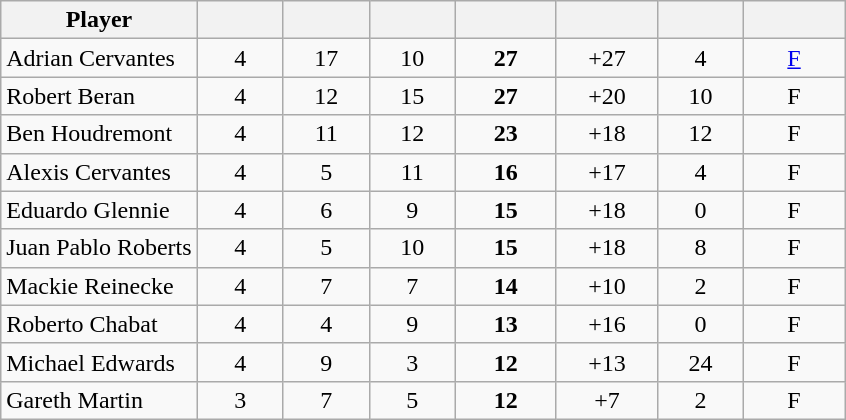<table class="wikitable sortable" style="text-align:center;">
<tr>
<th>Player</th>
<th width="50px"></th>
<th width="50px"></th>
<th width="50px"></th>
<th width="60px"></th>
<th width="60px"></th>
<th width="50px"></th>
<th width="60px"></th>
</tr>
<tr>
<td style="text-align:left;"> Adrian Cervantes</td>
<td>4</td>
<td>17</td>
<td>10</td>
<td><strong>27</strong></td>
<td>+27</td>
<td>4</td>
<td><a href='#'>F</a></td>
</tr>
<tr>
<td style="text-align:left;"> Robert Beran</td>
<td>4</td>
<td>12</td>
<td>15</td>
<td><strong>27</strong></td>
<td>+20</td>
<td>10</td>
<td>F</td>
</tr>
<tr>
<td style="text-align:left;"> Ben Houdremont</td>
<td>4</td>
<td>11</td>
<td>12</td>
<td><strong>23</strong></td>
<td>+18</td>
<td>12</td>
<td>F</td>
</tr>
<tr>
<td style="text-align:left;"> Alexis Cervantes</td>
<td>4</td>
<td>5</td>
<td>11</td>
<td><strong>16</strong></td>
<td>+17</td>
<td>4</td>
<td>F</td>
</tr>
<tr>
<td style="text-align:left;"> Eduardo Glennie</td>
<td>4</td>
<td>6</td>
<td>9</td>
<td><strong>15</strong></td>
<td>+18</td>
<td>0</td>
<td>F</td>
</tr>
<tr>
<td style="text-align:left;"> Juan Pablo Roberts</td>
<td>4</td>
<td>5</td>
<td>10</td>
<td><strong>15</strong></td>
<td>+18</td>
<td>8</td>
<td>F</td>
</tr>
<tr>
<td style="text-align:left;"> Mackie Reinecke</td>
<td>4</td>
<td>7</td>
<td>7</td>
<td><strong>14</strong></td>
<td>+10</td>
<td>2</td>
<td>F</td>
</tr>
<tr>
<td style="text-align:left;"> Roberto Chabat</td>
<td>4</td>
<td>4</td>
<td>9</td>
<td><strong>13</strong></td>
<td>+16</td>
<td>0</td>
<td>F</td>
</tr>
<tr>
<td style="text-align:left;"> Michael Edwards</td>
<td>4</td>
<td>9</td>
<td>3</td>
<td><strong>12</strong></td>
<td>+13</td>
<td>24</td>
<td>F</td>
</tr>
<tr>
<td style="text-align:left;"> Gareth Martin</td>
<td>3</td>
<td>7</td>
<td>5</td>
<td><strong>12</strong></td>
<td>+7</td>
<td>2</td>
<td>F</td>
</tr>
</table>
